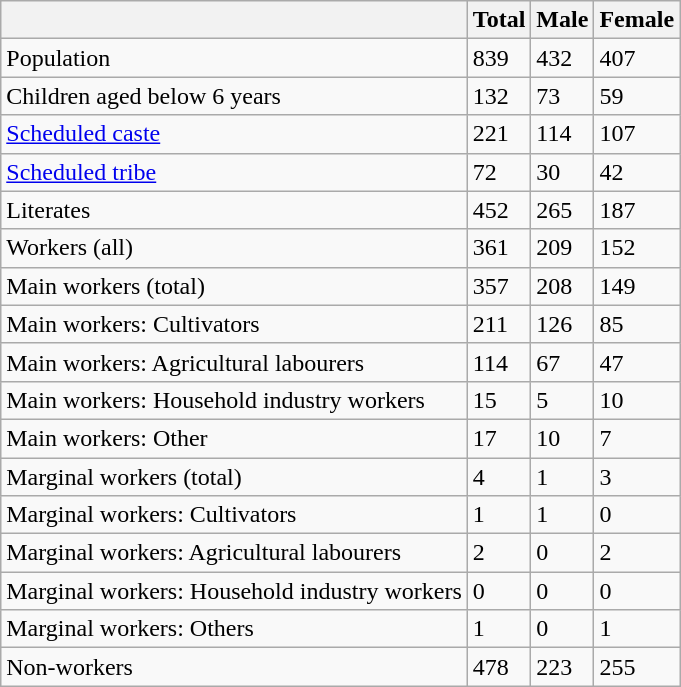<table class="wikitable sortable">
<tr>
<th></th>
<th>Total</th>
<th>Male</th>
<th>Female</th>
</tr>
<tr>
<td>Population</td>
<td>839</td>
<td>432</td>
<td>407</td>
</tr>
<tr>
<td>Children aged below 6 years</td>
<td>132</td>
<td>73</td>
<td>59</td>
</tr>
<tr>
<td><a href='#'>Scheduled caste</a></td>
<td>221</td>
<td>114</td>
<td>107</td>
</tr>
<tr>
<td><a href='#'>Scheduled tribe</a></td>
<td>72</td>
<td>30</td>
<td>42</td>
</tr>
<tr>
<td>Literates</td>
<td>452</td>
<td>265</td>
<td>187</td>
</tr>
<tr>
<td>Workers (all)</td>
<td>361</td>
<td>209</td>
<td>152</td>
</tr>
<tr>
<td>Main workers (total)</td>
<td>357</td>
<td>208</td>
<td>149</td>
</tr>
<tr>
<td>Main workers: Cultivators</td>
<td>211</td>
<td>126</td>
<td>85</td>
</tr>
<tr>
<td>Main workers: Agricultural labourers</td>
<td>114</td>
<td>67</td>
<td>47</td>
</tr>
<tr>
<td>Main workers: Household industry workers</td>
<td>15</td>
<td>5</td>
<td>10</td>
</tr>
<tr>
<td>Main workers: Other</td>
<td>17</td>
<td>10</td>
<td>7</td>
</tr>
<tr>
<td>Marginal workers (total)</td>
<td>4</td>
<td>1</td>
<td>3</td>
</tr>
<tr>
<td>Marginal workers: Cultivators</td>
<td>1</td>
<td>1</td>
<td>0</td>
</tr>
<tr>
<td>Marginal workers: Agricultural labourers</td>
<td>2</td>
<td>0</td>
<td>2</td>
</tr>
<tr>
<td>Marginal workers: Household industry workers</td>
<td>0</td>
<td>0</td>
<td>0</td>
</tr>
<tr>
<td>Marginal workers: Others</td>
<td>1</td>
<td>0</td>
<td>1</td>
</tr>
<tr>
<td>Non-workers</td>
<td>478</td>
<td>223</td>
<td>255</td>
</tr>
</table>
